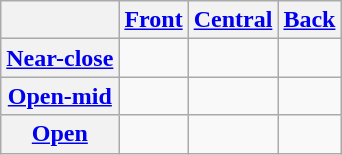<table class="wikitable" style=text-align:center>
<tr>
<th></th>
<th><a href='#'>Front</a></th>
<th><a href='#'>Central</a></th>
<th><a href='#'>Back</a></th>
</tr>
<tr>
<th><a href='#'>Near-close</a></th>
<td></td>
<td></td>
<td></td>
</tr>
<tr>
<th><a href='#'>Open-mid</a></th>
<td></td>
<td></td>
<td></td>
</tr>
<tr>
<th><a href='#'>Open</a></th>
<td></td>
<td></td>
<td></td>
</tr>
</table>
